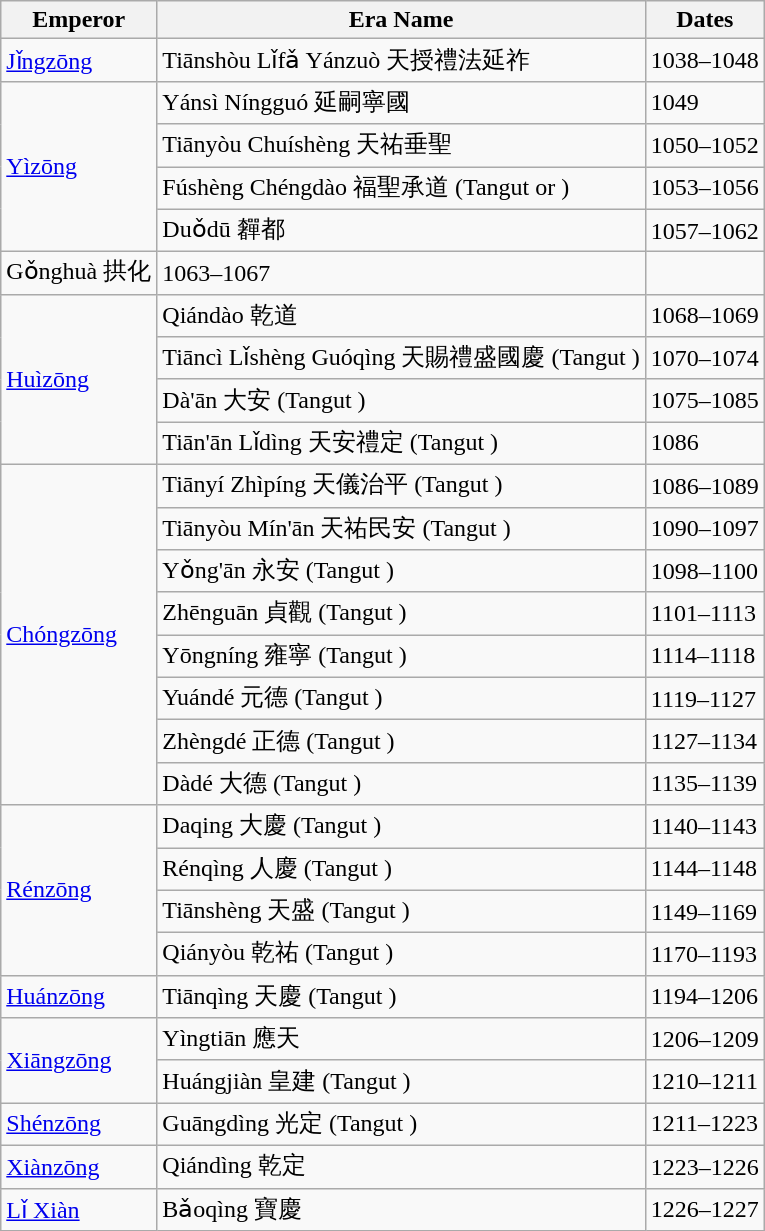<table class="wikitable">
<tr>
<th>Emperor</th>
<th>Era Name</th>
<th>Dates</th>
</tr>
<tr>
<td><a href='#'>Jǐngzōng</a></td>
<td>Tiānshòu Lǐfǎ Yánzuò 天授禮法延祚</td>
<td>1038–1048</td>
</tr>
<tr>
<td rowspan=4><a href='#'>Yìzōng</a></td>
<td>Yánsì Níngguó 延嗣寧國</td>
<td>1049</td>
</tr>
<tr>
<td>Tiānyòu Chuíshèng 天祐垂聖</td>
<td>1050–1052</td>
</tr>
<tr>
<td>Fúshèng Chéngdào 福聖承道 (Tangut  or )</td>
<td>1053–1056</td>
</tr>
<tr>
<td>Duǒdū 奲都</td>
<td>1057–1062</td>
</tr>
<tr>
<td>Gǒnghuà 拱化</td>
<td>1063–1067</td>
</tr>
<tr>
<td rowspan=4><a href='#'>Huìzōng</a></td>
<td>Qiándào 乾道</td>
<td>1068–1069</td>
</tr>
<tr>
<td>Tiāncì Lǐshèng Guóqìng 天賜禮盛國慶 (Tangut )</td>
<td>1070–1074</td>
</tr>
<tr>
<td>Dà'ān 大安 (Tangut )</td>
<td>1075–1085</td>
</tr>
<tr>
<td>Tiān'ān Lǐdìng 天安禮定 (Tangut )</td>
<td>1086</td>
</tr>
<tr>
<td rowspan=8><a href='#'>Chóngzōng</a></td>
<td>Tiānyí Zhìpíng 天儀治平 (Tangut )</td>
<td>1086–1089</td>
</tr>
<tr>
<td>Tiānyòu Mín'ān 天祐民安 (Tangut )</td>
<td>1090–1097</td>
</tr>
<tr>
<td>Yǒng'ān 永安 (Tangut )</td>
<td>1098–1100</td>
</tr>
<tr>
<td>Zhēnguān 貞觀 (Tangut )</td>
<td>1101–1113</td>
</tr>
<tr>
<td>Yōngníng 雍寧 (Tangut )</td>
<td>1114–1118</td>
</tr>
<tr>
<td>Yuándé 元德 (Tangut )</td>
<td>1119–1127</td>
</tr>
<tr>
<td>Zhèngdé 正德 (Tangut )</td>
<td>1127–1134</td>
</tr>
<tr>
<td>Dàdé 大德 (Tangut )</td>
<td>1135–1139</td>
</tr>
<tr>
<td rowspan=4><a href='#'>Rénzōng</a></td>
<td>Daqing 大慶 (Tangut )</td>
<td>1140–1143</td>
</tr>
<tr>
<td>Rénqìng 人慶 (Tangut )</td>
<td>1144–1148</td>
</tr>
<tr>
<td>Tiānshèng 天盛 (Tangut )</td>
<td>1149–1169</td>
</tr>
<tr>
<td>Qiányòu 乾祐 (Tangut )</td>
<td>1170–1193</td>
</tr>
<tr>
<td><a href='#'>Huánzōng</a></td>
<td>Tiānqìng 天慶 (Tangut )</td>
<td>1194–1206</td>
</tr>
<tr>
<td rowspan=2><a href='#'>Xiāngzōng</a></td>
<td>Yìngtiān 應天</td>
<td>1206–1209</td>
</tr>
<tr>
<td>Huángjiàn 皇建 (Tangut )</td>
<td>1210–1211</td>
</tr>
<tr>
<td><a href='#'>Shénzōng</a></td>
<td>Guāngdìng 光定 (Tangut )</td>
<td>1211–1223</td>
</tr>
<tr>
<td><a href='#'>Xiànzōng</a></td>
<td>Qiándìng 乾定</td>
<td>1223–1226</td>
</tr>
<tr>
<td><a href='#'>Lǐ Xiàn</a></td>
<td>Bǎoqìng 寶慶</td>
<td>1226–1227</td>
</tr>
</table>
